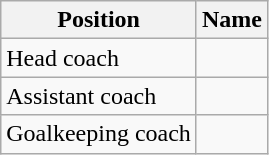<table class="wikitable">
<tr>
<th>Position</th>
<th>Name</th>
</tr>
<tr>
<td>Head coach</td>
<td></td>
</tr>
<tr>
<td>Assistant coach</td>
<td></td>
</tr>
<tr>
<td>Goalkeeping coach</td>
<td></td>
</tr>
</table>
